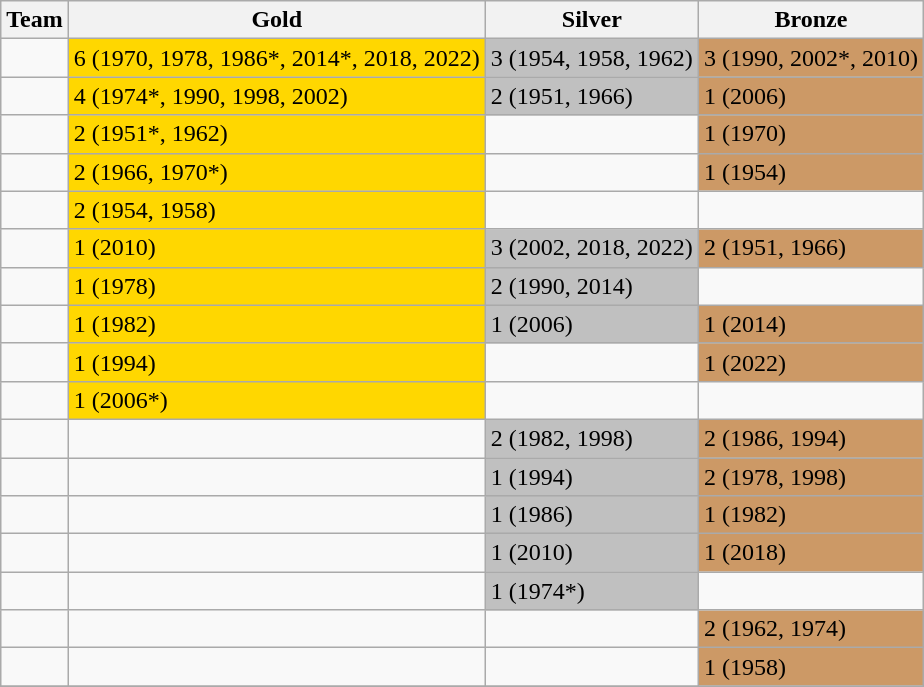<table class=wikitable>
<tr>
<th>Team</th>
<th>Gold</th>
<th>Silver</th>
<th>Bronze</th>
</tr>
<tr>
<td></td>
<td style=background:gold>6 (1970, 1978, 1986*, 2014*, 2018, 2022)</td>
<td style=background:silver>3 (1954, 1958, 1962)</td>
<td style=background:#cc9966>3 (1990, 2002*, 2010)</td>
</tr>
<tr>
<td></td>
<td style=background:gold>4 (1974*, 1990, 1998, 2002)</td>
<td style=background:silver>2 (1951, 1966)</td>
<td style=background:#cc9966>1 (2006)</td>
</tr>
<tr>
<td></td>
<td style=background:gold>2 (1951*, 1962)</td>
<td></td>
<td style=background:#cc9966>1 (1970)</td>
</tr>
<tr>
<td></td>
<td style=background:gold>2 (1966, 1970*)</td>
<td></td>
<td style=background:#cc9966>1 (1954)</td>
</tr>
<tr>
<td></td>
<td style=background:gold>2 (1954, 1958)</td>
<td></td>
<td></td>
</tr>
<tr>
<td></td>
<td style=background:gold>1 (2010)</td>
<td style=background:silver>3 (2002, 2018, 2022)</td>
<td style=background:#cc9966>2 (1951, 1966)</td>
</tr>
<tr>
<td></td>
<td style=background:gold>1 (1978)</td>
<td style=background:silver>2 (1990, 2014)</td>
<td></td>
</tr>
<tr>
<td></td>
<td style=background:gold>1 (1982)</td>
<td style=background:silver>1 (2006)</td>
<td style=background:#cc9966>1 (2014)</td>
</tr>
<tr>
<td></td>
<td style=background:gold>1 (1994)</td>
<td></td>
<td style=background:#cc9966>1 (2022)</td>
</tr>
<tr>
<td></td>
<td style=background:gold>1 (2006*)</td>
<td></td>
<td></td>
</tr>
<tr>
<td></td>
<td></td>
<td style=background:silver>2 (1982, 1998)</td>
<td style=background:#cc9966>2 (1986, 1994)</td>
</tr>
<tr>
<td></td>
<td></td>
<td style=background:silver>1 (1994)</td>
<td style=background:#cc9966>2 (1978, 1998)</td>
</tr>
<tr>
<td></td>
<td></td>
<td style=background:silver>1 (1986)</td>
<td style=background:#cc9966>1 (1982)</td>
</tr>
<tr>
<td></td>
<td></td>
<td style=background:silver>1 (2010)</td>
<td style=background:#cc9966>1 (2018)</td>
</tr>
<tr>
<td></td>
<td></td>
<td style=background:silver>1 (1974*)</td>
<td></td>
</tr>
<tr>
<td></td>
<td></td>
<td></td>
<td style=background:#cc9966>2 (1962, 1974)</td>
</tr>
<tr>
<td></td>
<td></td>
<td></td>
<td style=background:#cc9966>1 (1958)</td>
</tr>
<tr>
</tr>
</table>
